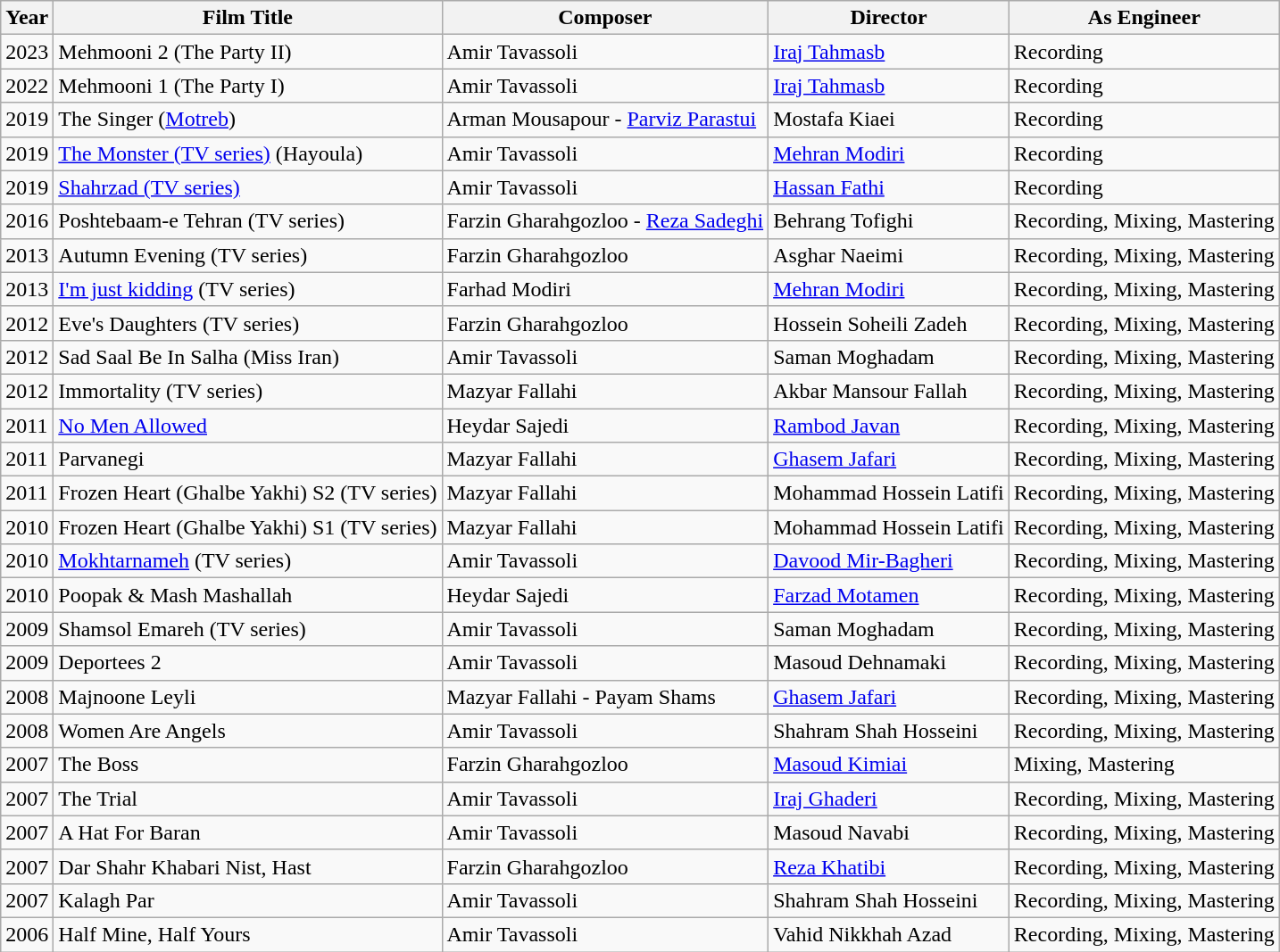<table class="wikitable">
<tr>
<th>Year</th>
<th>Film Title</th>
<th>Composer</th>
<th>Director</th>
<th>As Engineer</th>
</tr>
<tr>
<td>2023</td>
<td>Mehmooni 2 (The Party II)</td>
<td>Amir Tavassoli</td>
<td><a href='#'>Iraj Tahmasb</a></td>
<td>Recording</td>
</tr>
<tr>
<td>2022</td>
<td>Mehmooni 1 (The Party I)</td>
<td>Amir Tavassoli</td>
<td><a href='#'>Iraj Tahmasb</a></td>
<td>Recording</td>
</tr>
<tr>
<td>2019</td>
<td>The Singer (<a href='#'>Motreb</a>)</td>
<td>Arman Mousapour - <a href='#'>Parviz Parastui</a></td>
<td>Mostafa Kiaei</td>
<td>Recording</td>
</tr>
<tr>
<td>2019</td>
<td><a href='#'>The Monster (TV series)</a> (Hayoula)</td>
<td>Amir Tavassoli</td>
<td><a href='#'>Mehran Modiri</a></td>
<td>Recording</td>
</tr>
<tr>
<td>2019</td>
<td><a href='#'>Shahrzad (TV series)</a></td>
<td>Amir Tavassoli</td>
<td><a href='#'>Hassan Fathi</a></td>
<td>Recording</td>
</tr>
<tr>
<td>2016</td>
<td>Poshtebaam-e Tehran (TV series)</td>
<td>Farzin Gharahgozloo - <a href='#'>Reza Sadeghi</a></td>
<td>Behrang Tofighi</td>
<td>Recording, Mixing, Mastering</td>
</tr>
<tr>
<td>2013</td>
<td>Autumn Evening (TV series)</td>
<td>Farzin Gharahgozloo</td>
<td>Asghar Naeimi</td>
<td>Recording, Mixing, Mastering</td>
</tr>
<tr>
<td>2013</td>
<td><a href='#'>I'm just kidding</a> (TV series)</td>
<td>Farhad Modiri</td>
<td><a href='#'>Mehran Modiri</a></td>
<td>Recording, Mixing, Mastering</td>
</tr>
<tr>
<td>2012</td>
<td>Eve's Daughters (TV series)</td>
<td>Farzin Gharahgozloo</td>
<td>Hossein Soheili Zadeh</td>
<td>Recording, Mixing, Mastering</td>
</tr>
<tr>
<td>2012</td>
<td>Sad Saal Be In Salha (Miss Iran)</td>
<td>Amir Tavassoli</td>
<td>Saman Moghadam</td>
<td>Recording, Mixing, Mastering</td>
</tr>
<tr>
<td>2012</td>
<td>Immortality (TV series)</td>
<td>Mazyar Fallahi</td>
<td>Akbar Mansour Fallah</td>
<td>Recording, Mixing, Mastering</td>
</tr>
<tr>
<td>2011</td>
<td><a href='#'>No Men Allowed</a></td>
<td>Heydar Sajedi</td>
<td><a href='#'>Rambod Javan</a></td>
<td>Recording, Mixing, Mastering</td>
</tr>
<tr>
<td>2011</td>
<td>Parvanegi</td>
<td>Mazyar Fallahi</td>
<td><a href='#'>Ghasem Jafari</a></td>
<td>Recording, Mixing, Mastering</td>
</tr>
<tr>
<td>2011</td>
<td>Frozen Heart (Ghalbe Yakhi) S2 (TV series)</td>
<td>Mazyar Fallahi</td>
<td>Mohammad Hossein Latifi</td>
<td>Recording, Mixing, Mastering</td>
</tr>
<tr>
<td>2010</td>
<td>Frozen Heart (Ghalbe Yakhi) S1 (TV series)</td>
<td>Mazyar Fallahi</td>
<td>Mohammad Hossein Latifi</td>
<td>Recording, Mixing, Mastering</td>
</tr>
<tr>
<td>2010</td>
<td><a href='#'>Mokhtarnameh</a> (TV series)</td>
<td>Amir Tavassoli</td>
<td><a href='#'>Davood Mir-Bagheri</a></td>
<td>Recording, Mixing, Mastering</td>
</tr>
<tr>
<td>2010</td>
<td>Poopak & Mash Mashallah</td>
<td>Heydar Sajedi</td>
<td><a href='#'>Farzad Motamen</a></td>
<td>Recording, Mixing, Mastering</td>
</tr>
<tr>
<td>2009</td>
<td>Shamsol Emareh (TV series)</td>
<td>Amir Tavassoli</td>
<td>Saman Moghadam</td>
<td>Recording, Mixing, Mastering</td>
</tr>
<tr>
<td>2009</td>
<td>Deportees 2</td>
<td>Amir Tavassoli</td>
<td>Masoud Dehnamaki</td>
<td>Recording, Mixing, Mastering</td>
</tr>
<tr>
<td>2008</td>
<td>Majnoone Leyli</td>
<td>Mazyar Fallahi - Payam Shams</td>
<td><a href='#'>Ghasem Jafari</a></td>
<td>Recording, Mixing, Mastering</td>
</tr>
<tr>
<td>2008</td>
<td>Women Are Angels</td>
<td>Amir Tavassoli</td>
<td>Shahram Shah Hosseini</td>
<td>Recording, Mixing, Mastering</td>
</tr>
<tr>
<td>2007</td>
<td>The Boss</td>
<td>Farzin Gharahgozloo</td>
<td><a href='#'>Masoud Kimiai</a></td>
<td>Mixing, Mastering</td>
</tr>
<tr>
<td>2007</td>
<td>The Trial</td>
<td>Amir Tavassoli</td>
<td><a href='#'>Iraj Ghaderi</a></td>
<td>Recording, Mixing, Mastering</td>
</tr>
<tr>
<td>2007</td>
<td>A Hat For Baran</td>
<td>Amir Tavassoli</td>
<td>Masoud Navabi</td>
<td>Recording, Mixing, Mastering</td>
</tr>
<tr>
<td>2007</td>
<td>Dar Shahr Khabari Nist, Hast</td>
<td>Farzin Gharahgozloo</td>
<td><a href='#'>Reza Khatibi</a></td>
<td>Recording, Mixing, Mastering</td>
</tr>
<tr>
<td>2007</td>
<td>Kalagh Par</td>
<td>Amir Tavassoli</td>
<td>Shahram Shah Hosseini</td>
<td>Recording, Mixing, Mastering</td>
</tr>
<tr>
<td>2006</td>
<td>Half Mine, Half Yours</td>
<td>Amir Tavassoli</td>
<td>Vahid Nikkhah Azad</td>
<td>Recording, Mixing, Mastering</td>
</tr>
</table>
